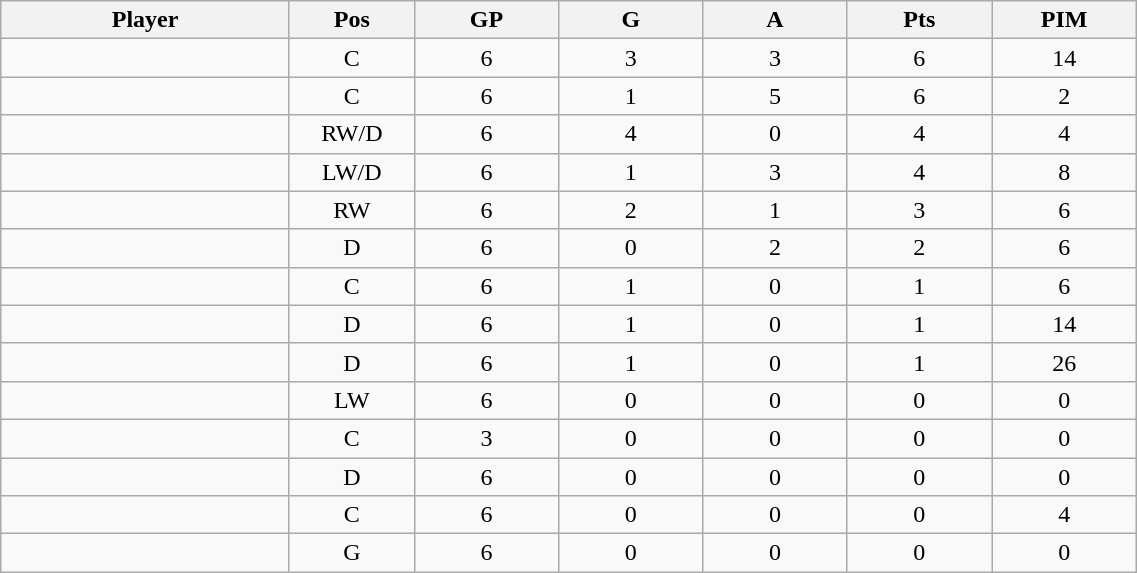<table class="wikitable sortable" width="60%">
<tr ALIGN="center">
<th bgcolor="#DDDDFF" width="10%">Player</th>
<th bgcolor="#DDDDFF" width="3%" title="Position">Pos</th>
<th bgcolor="#DDDDFF" width="5%" title="Games played">GP</th>
<th bgcolor="#DDDDFF" width="5%" title="Goals">G</th>
<th bgcolor="#DDDDFF" width="5%" title="Assists">A</th>
<th bgcolor="#DDDDFF" width="5%" title="Points">Pts</th>
<th bgcolor="#DDDDFF" width="5%" title="Penalties in Minutes">PIM</th>
</tr>
<tr align="center">
<td align="right"></td>
<td>C</td>
<td>6</td>
<td>3</td>
<td>3</td>
<td>6</td>
<td>14</td>
</tr>
<tr align="center">
<td align="right"></td>
<td>C</td>
<td>6</td>
<td>1</td>
<td>5</td>
<td>6</td>
<td>2</td>
</tr>
<tr align="center">
<td align="right"></td>
<td>RW/D</td>
<td>6</td>
<td>4</td>
<td>0</td>
<td>4</td>
<td>4</td>
</tr>
<tr align="center">
<td align="right"></td>
<td>LW/D</td>
<td>6</td>
<td>1</td>
<td>3</td>
<td>4</td>
<td>8</td>
</tr>
<tr align="center">
<td align="right"></td>
<td>RW</td>
<td>6</td>
<td>2</td>
<td>1</td>
<td>3</td>
<td>6</td>
</tr>
<tr align="center">
<td align="right"></td>
<td>D</td>
<td>6</td>
<td>0</td>
<td>2</td>
<td>2</td>
<td>6</td>
</tr>
<tr align="center">
<td align="right"></td>
<td>C</td>
<td>6</td>
<td>1</td>
<td>0</td>
<td>1</td>
<td>6</td>
</tr>
<tr align="center">
<td align="right"></td>
<td>D</td>
<td>6</td>
<td>1</td>
<td>0</td>
<td>1</td>
<td>14</td>
</tr>
<tr align="center">
<td align="right"></td>
<td>D</td>
<td>6</td>
<td>1</td>
<td>0</td>
<td>1</td>
<td>26</td>
</tr>
<tr align="center">
<td align="right"></td>
<td>LW</td>
<td>6</td>
<td>0</td>
<td>0</td>
<td>0</td>
<td>0</td>
</tr>
<tr align="center">
<td align="right"></td>
<td>C</td>
<td>3</td>
<td>0</td>
<td>0</td>
<td>0</td>
<td>0</td>
</tr>
<tr align="center">
<td align="right"></td>
<td>D</td>
<td>6</td>
<td>0</td>
<td>0</td>
<td>0</td>
<td>0</td>
</tr>
<tr align="center">
<td align="right"></td>
<td>C</td>
<td>6</td>
<td>0</td>
<td>0</td>
<td>0</td>
<td>4</td>
</tr>
<tr align="center">
<td align="right"></td>
<td>G</td>
<td>6</td>
<td>0</td>
<td>0</td>
<td>0</td>
<td>0</td>
</tr>
</table>
